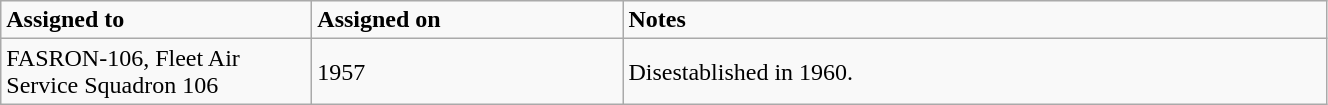<table class="wikitable" style="width: 70%;">
<tr>
<td style="width: 200px;"><strong>Assigned to</strong></td>
<td style="width: 200px;"><strong>Assigned on</strong></td>
<td><strong>Notes</strong></td>
</tr>
<tr>
<td>FASRON-106, Fleet Air Service Squadron 106</td>
<td>1957</td>
<td>Disestablished in 1960.</td>
</tr>
</table>
